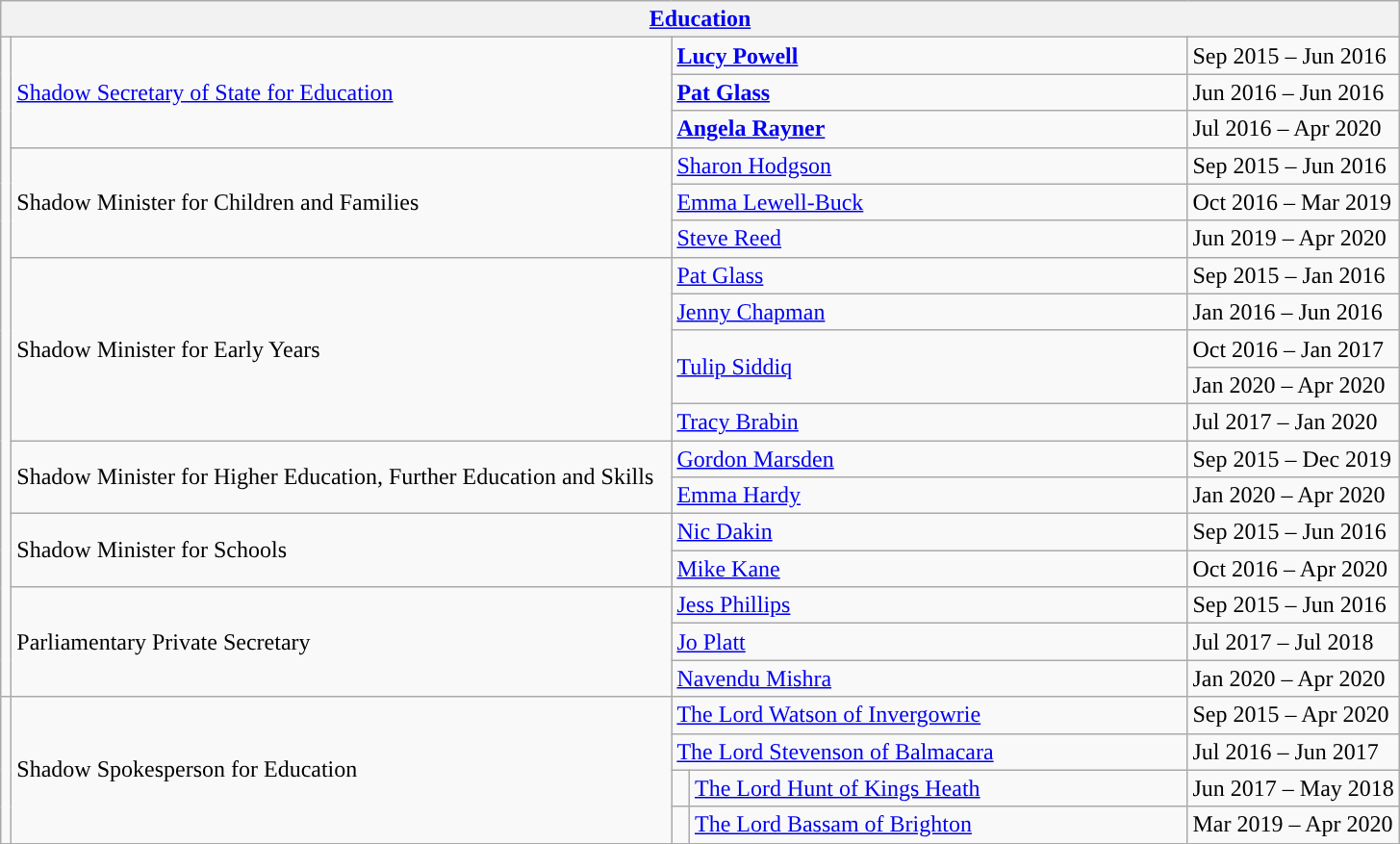<table class="wikitable">
<tr>
<th colspan="5"><a href='#'>Education</a></th>
</tr>
<tr>
<td rowspan="18" style="background: "></td>
<td rowspan="3" style="width: 450px;"><a href='#'>Shadow Secretary of State for Education</a></td>
<td colspan="2" style="width: 350px;"><strong><a href='#'>Lucy Powell</a></strong></td>
<td>Sep 2015 – Jun 2016</td>
</tr>
<tr>
<td colspan="2"><strong><a href='#'>Pat Glass</a></strong></td>
<td>Jun 2016 – Jun 2016</td>
</tr>
<tr>
<td colspan="2"><strong><a href='#'>Angela Rayner</a></strong></td>
<td>Jul 2016 – Apr 2020</td>
</tr>
<tr>
<td rowspan="3">Shadow Minister for Children and Families</td>
<td colspan="2"><a href='#'>Sharon Hodgson</a></td>
<td>Sep 2015 – Jun 2016</td>
</tr>
<tr>
<td colspan="2"><a href='#'>Emma Lewell-Buck</a></td>
<td>Oct 2016 – Mar 2019</td>
</tr>
<tr>
<td colspan="2"><a href='#'>Steve Reed</a></td>
<td>Jun 2019 – Apr 2020</td>
</tr>
<tr>
<td rowspan="5">Shadow Minister for Early Years</td>
<td colspan="2"><a href='#'>Pat Glass</a></td>
<td>Sep 2015 – Jan 2016</td>
</tr>
<tr>
<td colspan="2"><a href='#'>Jenny Chapman</a></td>
<td>Jan 2016 – Jun 2016</td>
</tr>
<tr>
<td colspan="2" rowspan="2"><a href='#'>Tulip Siddiq</a></td>
<td>Oct 2016 – Jan 2017</td>
</tr>
<tr>
<td>Jan 2020 – Apr 2020</td>
</tr>
<tr>
<td colspan="2"><a href='#'>Tracy Brabin</a></td>
<td>Jul 2017 – Jan 2020</td>
</tr>
<tr>
<td rowspan="2">Shadow Minister for Higher Education, Further Education and Skills</td>
<td colspan="2"><a href='#'>Gordon Marsden</a></td>
<td>Sep 2015 – Dec 2019</td>
</tr>
<tr>
<td colspan="2"><a href='#'>Emma Hardy</a></td>
<td>Jan 2020 – Apr 2020</td>
</tr>
<tr>
<td rowspan="2">Shadow Minister for Schools</td>
<td colspan="2"><a href='#'>Nic Dakin</a></td>
<td>Sep 2015 – Jun 2016</td>
</tr>
<tr>
<td colspan="2"><a href='#'>Mike Kane</a></td>
<td>Oct 2016 – Apr 2020</td>
</tr>
<tr>
<td rowspan="3">Parliamentary Private Secretary</td>
<td colspan="2"><a href='#'>Jess Phillips</a></td>
<td>Sep 2015 – Jun 2016</td>
</tr>
<tr>
<td colspan="2"><a href='#'>Jo Platt</a></td>
<td>Jul 2017 – Jul 2018</td>
</tr>
<tr>
<td colspan="2"><a href='#'>Navendu Mishra</a></td>
<td>Jan 2020 – Apr 2020</td>
</tr>
<tr>
<td rowspan="4" style="background: "></td>
<td rowspan="4">Shadow Spokesperson for Education</td>
<td colspan="2"><a href='#'>The Lord Watson of Invergowrie</a></td>
<td>Sep 2015 – Apr 2020</td>
</tr>
<tr>
<td colspan="2"><a href='#'>The Lord Stevenson of Balmacara</a></td>
<td>Jul 2016 – Jun 2017</td>
</tr>
<tr>
<td style="background: "></td>
<td><a href='#'>The Lord Hunt of Kings Heath</a></td>
<td>Jun 2017 – May 2018</td>
</tr>
<tr>
<td style="background: "></td>
<td><a href='#'>The Lord Bassam of Brighton</a></td>
<td>Mar 2019 – Apr 2020</td>
</tr>
</table>
